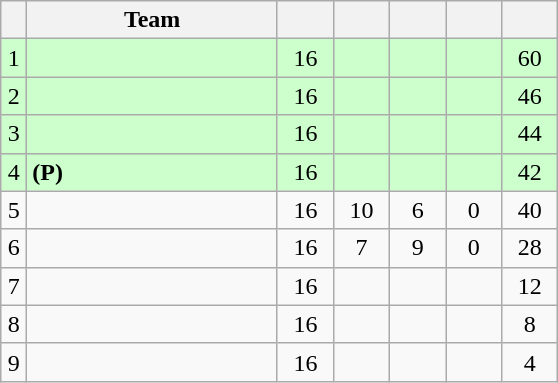<table class="wikitable" style="text-align:center; margin-bottom:0">
<tr>
<th style="width:10px"></th>
<th style="width:45%;">Team</th>
<th style="width:30px;"></th>
<th style="width:30px;"></th>
<th style="width:30px;"></th>
<th style="width:30px;"></th>
<th style="width:30px;"></th>
</tr>
<tr style="background:#ccffcc;">
<td>1</td>
<td style="text-align:left;"></td>
<td>16</td>
<td></td>
<td></td>
<td></td>
<td>60</td>
</tr>
<tr style="background:#ccffcc;">
<td>2</td>
<td style="text-align:left;"></td>
<td>16</td>
<td></td>
<td></td>
<td></td>
<td>46</td>
</tr>
<tr style="background:#ccffcc;">
<td>3</td>
<td style="text-align:left;"></td>
<td>16</td>
<td></td>
<td></td>
<td></td>
<td>44</td>
</tr>
<tr style="background:#ccffcc;">
<td>4</td>
<td style="text-align:left;"> <strong>(P)</strong></td>
<td>16</td>
<td></td>
<td></td>
<td></td>
<td>42</td>
</tr>
<tr>
<td>5</td>
<td style="text-align:left;"></td>
<td>16</td>
<td>10</td>
<td>6</td>
<td>0</td>
<td>40</td>
</tr>
<tr>
<td>6</td>
<td style="text-align:left;"></td>
<td>16</td>
<td>7</td>
<td>9</td>
<td>0</td>
<td>28</td>
</tr>
<tr>
<td>7</td>
<td style="text-align:left;"></td>
<td>16</td>
<td></td>
<td></td>
<td></td>
<td>12</td>
</tr>
<tr>
<td>8</td>
<td style="text-align:left;"></td>
<td>16</td>
<td></td>
<td></td>
<td></td>
<td>8</td>
</tr>
<tr>
<td>9</td>
<td style="text-align:left;"></td>
<td>16</td>
<td></td>
<td></td>
<td></td>
<td>4</td>
</tr>
</table>
